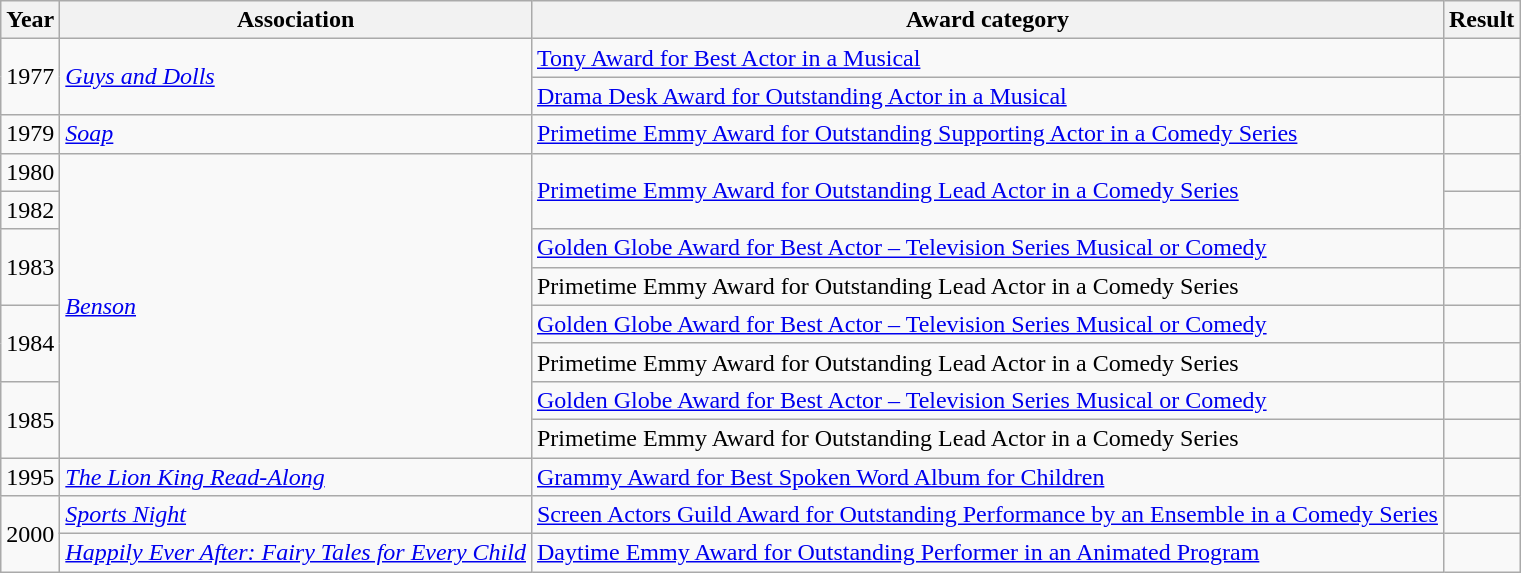<table class="wikitable">
<tr>
<th>Year</th>
<th>Association</th>
<th>Award category</th>
<th>Result</th>
</tr>
<tr>
<td rowspan=2>1977</td>
<td rowspan=2><em><a href='#'>Guys and Dolls</a></em></td>
<td><a href='#'>Tony Award for Best Actor in a Musical</a></td>
<td></td>
</tr>
<tr>
<td><a href='#'>Drama Desk Award for Outstanding Actor in a Musical</a></td>
<td></td>
</tr>
<tr>
<td>1979</td>
<td><em><a href='#'>Soap</a></em></td>
<td><a href='#'>Primetime Emmy Award for Outstanding Supporting Actor in a Comedy Series</a></td>
<td></td>
</tr>
<tr>
<td>1980</td>
<td rowspan=8><em><a href='#'>Benson</a></em></td>
<td rowspan=2><a href='#'>Primetime Emmy Award for Outstanding Lead Actor in a Comedy Series</a></td>
<td></td>
</tr>
<tr>
<td>1982</td>
<td></td>
</tr>
<tr>
<td rowspan=2>1983</td>
<td><a href='#'>Golden Globe Award for Best Actor – Television Series Musical or Comedy</a></td>
<td></td>
</tr>
<tr>
<td>Primetime Emmy Award for Outstanding Lead Actor in a Comedy Series</td>
<td></td>
</tr>
<tr>
<td rowspan=2>1984</td>
<td><a href='#'>Golden Globe Award for Best Actor – Television Series Musical or Comedy</a></td>
<td></td>
</tr>
<tr>
<td>Primetime Emmy Award for Outstanding Lead Actor in a Comedy Series</td>
<td></td>
</tr>
<tr>
<td rowspan=2>1985</td>
<td><a href='#'>Golden Globe Award for Best Actor – Television Series Musical or Comedy</a></td>
<td></td>
</tr>
<tr>
<td>Primetime Emmy Award for Outstanding Lead Actor in a Comedy Series</td>
<td></td>
</tr>
<tr>
<td>1995</td>
<td><em><a href='#'>The Lion King Read-Along</a></em></td>
<td><a href='#'>Grammy Award for Best Spoken Word Album for Children</a></td>
<td></td>
</tr>
<tr>
<td rowspan=2>2000</td>
<td><em><a href='#'>Sports Night</a></em></td>
<td><a href='#'>Screen Actors Guild Award for Outstanding Performance by an Ensemble in a Comedy Series</a></td>
<td></td>
</tr>
<tr>
<td><em><a href='#'>Happily Ever After: Fairy Tales for Every Child</a></em></td>
<td><a href='#'>Daytime Emmy Award for Outstanding Performer in an Animated Program</a></td>
<td></td>
</tr>
</table>
